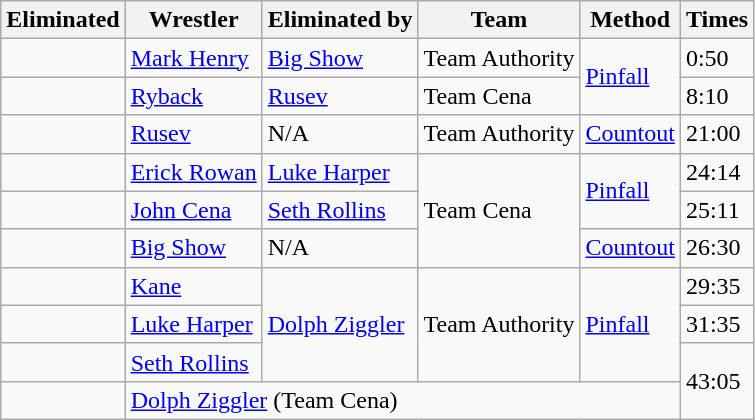<table class="wikitable sortable">
<tr>
<th>Eliminated</th>
<th>Wrestler</th>
<th>Eliminated by</th>
<th>Team</th>
<th>Method</th>
<th>Times</th>
</tr>
<tr>
<td></td>
<td><a href='#'>Mark Henry</a></td>
<td><a href='#'>Big Show</a></td>
<td>Team Authority</td>
<td rowspan=2><a href='#'>Pinfall</a></td>
<td>0:50</td>
</tr>
<tr>
<td></td>
<td><a href='#'>Ryback</a></td>
<td><a href='#'>Rusev</a></td>
<td>Team Cena</td>
<td>8:10</td>
</tr>
<tr>
<td></td>
<td><a href='#'>Rusev</a></td>
<td>N/A</td>
<td>Team Authority</td>
<td><a href='#'>Countout</a></td>
<td>21:00</td>
</tr>
<tr>
<td></td>
<td><a href='#'>Erick Rowan</a></td>
<td><a href='#'>Luke Harper</a></td>
<td rowspan=3>Team Cena</td>
<td rowspan=2><a href='#'>Pinfall</a></td>
<td>24:14</td>
</tr>
<tr>
<td></td>
<td><a href='#'>John Cena</a></td>
<td><a href='#'>Seth Rollins</a></td>
<td>25:11</td>
</tr>
<tr>
<td></td>
<td><a href='#'>Big Show</a></td>
<td>N/A</td>
<td><a href='#'>Countout</a></td>
<td>26:30</td>
</tr>
<tr>
<td></td>
<td><a href='#'>Kane</a></td>
<td rowspan=3><a href='#'>Dolph Ziggler</a></td>
<td rowspan=3>Team Authority</td>
<td rowspan=3><a href='#'>Pinfall</a></td>
<td>29:35</td>
</tr>
<tr>
<td></td>
<td><a href='#'>Luke Harper</a></td>
<td>31:35</td>
</tr>
<tr>
<td></td>
<td><a href='#'>Seth Rollins</a></td>
<td rowspan=2>43:05</td>
</tr>
<tr>
<td></td>
<td colspan="4"><a href='#'>Dolph Ziggler</a> (Team Cena)</td>
</tr>
</table>
